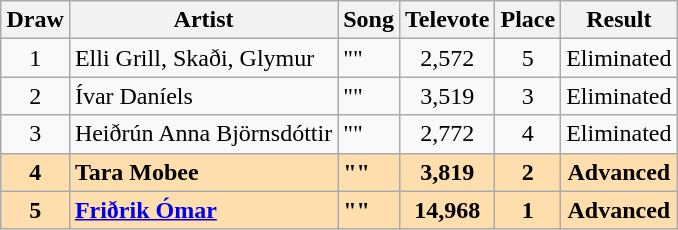<table class="sortable wikitable" style="margin: 1em auto 1em auto; text-align:center">
<tr>
<th>Draw</th>
<th>Artist</th>
<th>Song</th>
<th>Televote</th>
<th>Place</th>
<th>Result</th>
</tr>
<tr>
<td>1</td>
<td align="left">Elli Grill, Skaði, Glymur</td>
<td align="left">""</td>
<td>2,572</td>
<td>5</td>
<td>Eliminated</td>
</tr>
<tr>
<td>2</td>
<td align="left">Ívar Daníels</td>
<td align="left">""</td>
<td>3,519</td>
<td>3</td>
<td>Eliminated</td>
</tr>
<tr>
<td>3</td>
<td align="left">Heiðrún Anna Björnsdóttir</td>
<td align="left">""</td>
<td>2,772</td>
<td>4</td>
<td>Eliminated</td>
</tr>
<tr style="font-weight:bold; background:navajowhite;">
<td>4</td>
<td align="left">Tara Mobee</td>
<td align="left">""</td>
<td>3,819</td>
<td>2</td>
<td>Advanced</td>
</tr>
<tr style="font-weight:bold; background:navajowhite;">
<td>5</td>
<td align="left"><a href='#'>Friðrik Ómar</a></td>
<td align="left">""</td>
<td>14,968</td>
<td>1</td>
<td>Advanced</td>
</tr>
</table>
